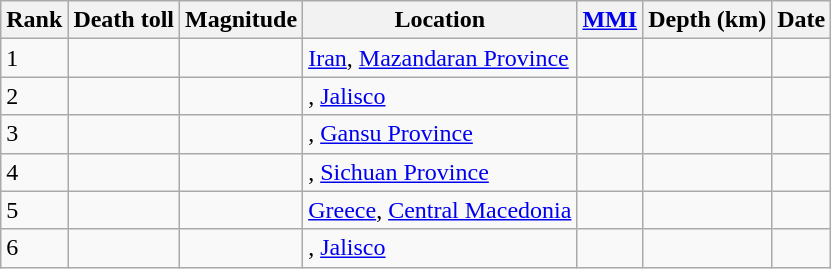<table class="sortable wikitable" style="font-size:100%;">
<tr>
<th>Rank</th>
<th>Death toll</th>
<th>Magnitude</th>
<th>Location</th>
<th><a href='#'>MMI</a></th>
<th>Depth (km)</th>
<th>Date</th>
</tr>
<tr>
<td>1</td>
<td></td>
<td></td>
<td> <a href='#'>Iran</a>, <a href='#'>Mazandaran Province</a></td>
<td></td>
<td></td>
<td></td>
</tr>
<tr>
<td>2</td>
<td></td>
<td></td>
<td>, <a href='#'>Jalisco</a></td>
<td></td>
<td></td>
<td></td>
</tr>
<tr>
<td>3</td>
<td></td>
<td></td>
<td>, <a href='#'>Gansu Province</a></td>
<td></td>
<td></td>
<td></td>
</tr>
<tr>
<td>4</td>
<td></td>
<td></td>
<td>, <a href='#'>Sichuan Province</a></td>
<td></td>
<td></td>
<td></td>
</tr>
<tr>
<td>5</td>
<td></td>
<td></td>
<td> <a href='#'>Greece</a>, <a href='#'>Central Macedonia</a></td>
<td></td>
<td></td>
<td></td>
</tr>
<tr>
<td>6</td>
<td></td>
<td></td>
<td>, <a href='#'>Jalisco</a></td>
<td></td>
<td></td>
<td></td>
</tr>
</table>
